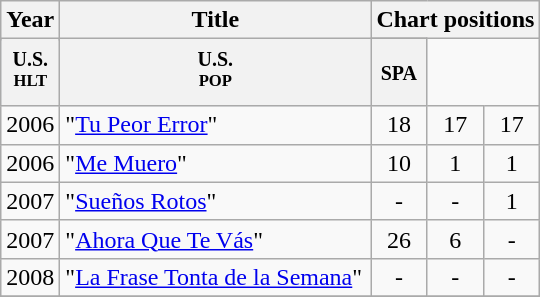<table class="wikitable">
<tr>
<th width="25" rowspan="2">Year</th>
<th width="200" rowspan="2">Title</th>
<th colspan="3">Chart positions</th>
</tr>
<tr>
</tr>
<tr bgcolor="#F0F8FF">
<th width="30"><small>U.S.<br> <sup>HLT</sup></small></th>
<th width="30"><small>U.S.<br> <sup>POP</sup></small></th>
<th width="30"><small>SPA</small></th>
</tr>
<tr>
<td align="left" valign="top">2006</td>
<td align="left" valign="top">"<a href='#'>Tu Peor Error</a>"</td>
<td align="center" valign="top">18</td>
<td align="center" valign="top">17</td>
<td align="center" valign="top">17</td>
</tr>
<tr>
<td align="left" valign="top">2006</td>
<td align="left" valign="top">"<a href='#'>Me Muero</a>"</td>
<td align="center" valign="top">10</td>
<td align="center" valign="top">1</td>
<td align="center" valign="top">1</td>
</tr>
<tr>
<td align="left" valign="top">2007</td>
<td align="left" valign="top">"<a href='#'>Sueños Rotos</a>"</td>
<td align="center" valign="top">-</td>
<td align="center" valign="top">-</td>
<td align="center" valign="top">1</td>
</tr>
<tr>
<td align="left" valign="top">2007</td>
<td align="left" valign="top">"<a href='#'>Ahora Que Te Vás</a>"</td>
<td align="center" valign="top">26</td>
<td align="center" valign="top">6</td>
<td align="center" valign="top">-</td>
</tr>
<tr>
<td align="left" valign="top">2008</td>
<td align="left" valign="top">"<a href='#'>La Frase Tonta de la Semana</a>"</td>
<td align="center" valign="top">-</td>
<td align="center" valign="top">-</td>
<td align="center" valign="top">-</td>
</tr>
<tr>
</tr>
</table>
